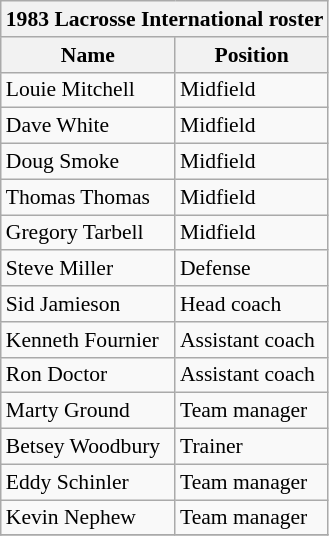<table class="wikitable collapsible collapsed" style="font-size: 90%">
<tr>
<th colspan="5">1983 Lacrosse International roster</th>
</tr>
<tr>
<th>Name</th>
<th>Position</th>
</tr>
<tr>
<td>Louie Mitchell</td>
<td>Midfield</td>
</tr>
<tr>
<td>Dave White</td>
<td>Midfield</td>
</tr>
<tr>
<td>Doug Smoke</td>
<td>Midfield</td>
</tr>
<tr>
<td>Thomas Thomas</td>
<td>Midfield</td>
</tr>
<tr>
<td>Gregory Tarbell</td>
<td>Midfield</td>
</tr>
<tr>
<td>Steve Miller</td>
<td>Defense</td>
</tr>
<tr>
<td>Sid Jamieson</td>
<td>Head coach</td>
</tr>
<tr>
<td>Kenneth Fournier</td>
<td>Assistant coach</td>
</tr>
<tr>
<td>Ron Doctor</td>
<td>Assistant coach</td>
</tr>
<tr>
<td>Marty Ground</td>
<td>Team manager</td>
</tr>
<tr>
<td>Betsey Woodbury</td>
<td>Trainer</td>
</tr>
<tr>
<td>Eddy Schinler</td>
<td>Team manager</td>
</tr>
<tr>
<td>Kevin Nephew</td>
<td>Team manager</td>
</tr>
<tr>
</tr>
</table>
